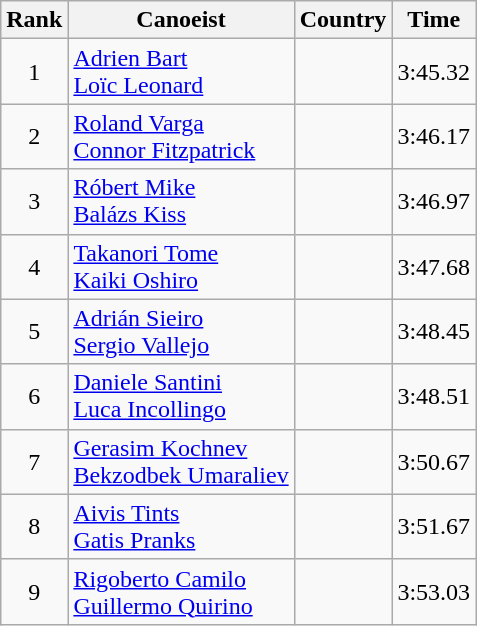<table class="wikitable" style="text-align:center">
<tr>
<th>Rank</th>
<th>Canoeist</th>
<th>Country</th>
<th>Time</th>
</tr>
<tr>
<td>1</td>
<td align="left"><a href='#'>Adrien Bart</a><br><a href='#'>Loïc Leonard</a></td>
<td align="left"></td>
<td>3:45.32</td>
</tr>
<tr>
<td>2</td>
<td align="left"><a href='#'>Roland Varga</a><br><a href='#'>Connor Fitzpatrick</a></td>
<td align="left"></td>
<td>3:46.17</td>
</tr>
<tr>
<td>3</td>
<td align="left"><a href='#'>Róbert Mike</a><br><a href='#'>Balázs Kiss</a></td>
<td align="left"></td>
<td>3:46.97</td>
</tr>
<tr>
<td>4</td>
<td align="left"><a href='#'>Takanori Tome</a><br><a href='#'>Kaiki Oshiro</a></td>
<td align="left"></td>
<td>3:47.68</td>
</tr>
<tr>
<td>5</td>
<td align="left"><a href='#'>Adrián Sieiro</a><br><a href='#'>Sergio Vallejo</a></td>
<td align="left"></td>
<td>3:48.45</td>
</tr>
<tr>
<td>6</td>
<td align="left"><a href='#'>Daniele Santini</a><br><a href='#'>Luca Incollingo</a></td>
<td align="left"></td>
<td>3:48.51</td>
</tr>
<tr>
<td>7</td>
<td align="left"><a href='#'>Gerasim Kochnev</a><br><a href='#'>Bekzodbek Umaraliev</a></td>
<td align="left"></td>
<td>3:50.67</td>
</tr>
<tr>
<td>8</td>
<td align="left"><a href='#'>Aivis Tints</a><br><a href='#'>Gatis Pranks</a></td>
<td align="left"></td>
<td>3:51.67</td>
</tr>
<tr>
<td>9</td>
<td align="left"><a href='#'>Rigoberto Camilo</a><br><a href='#'>Guillermo Quirino</a></td>
<td align="left"></td>
<td>3:53.03</td>
</tr>
</table>
